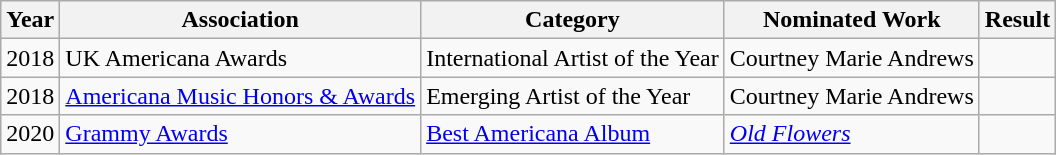<table class="wikitable">
<tr>
<th>Year</th>
<th>Association</th>
<th>Category</th>
<th>Nominated Work</th>
<th>Result</th>
</tr>
<tr>
<td>2018</td>
<td>UK Americana Awards</td>
<td>International Artist of the Year</td>
<td>Courtney Marie Andrews</td>
<td></td>
</tr>
<tr>
<td>2018</td>
<td><a href='#'>Americana Music Honors & Awards</a></td>
<td>Emerging Artist of the Year</td>
<td>Courtney Marie Andrews</td>
<td></td>
</tr>
<tr>
<td>2020</td>
<td><a href='#'>Grammy Awards</a></td>
<td><a href='#'>Best Americana Album</a></td>
<td><em><a href='#'>Old Flowers</a></em></td>
<td></td>
</tr>
</table>
